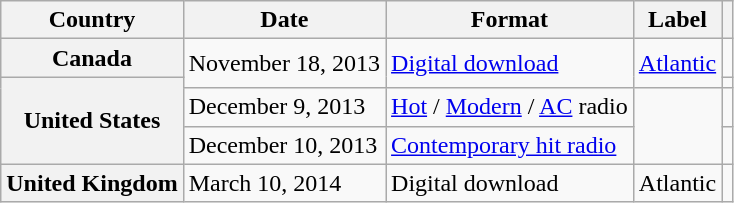<table class="wikitable plainrowheaders">
<tr>
<th scope="col">Country</th>
<th scope="col">Date</th>
<th scope="col">Format</th>
<th scope="col">Label</th>
<th scope="col"></th>
</tr>
<tr>
<th scope="row">Canada</th>
<td rowspan="2">November 18, 2013</td>
<td rowspan="2"><a href='#'>Digital download</a></td>
<td rowspan="2"><a href='#'>Atlantic</a></td>
<td></td>
</tr>
<tr>
<th scope="row" rowspan="3">United States</th>
<td></td>
</tr>
<tr>
<td>December 9, 2013</td>
<td><a href='#'>Hot</a> / <a href='#'>Modern</a> / <a href='#'>AC</a> radio</td>
<td rowspan="2"></td>
<td></td>
</tr>
<tr>
<td>December 10, 2013</td>
<td><a href='#'>Contemporary hit radio</a></td>
<td></td>
</tr>
<tr>
<th scope="row">United Kingdom</th>
<td>March 10, 2014</td>
<td>Digital download</td>
<td>Atlantic</td>
<td></td>
</tr>
</table>
